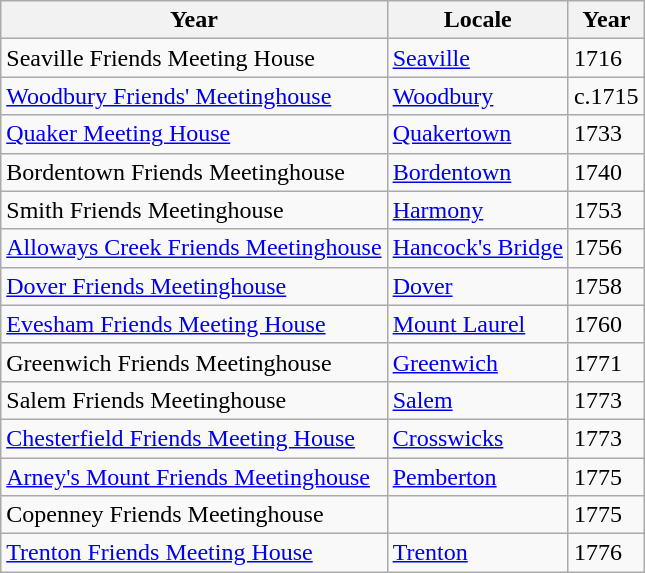<table class="wikitable sortable">
<tr>
<th>Year</th>
<th>Locale</th>
<th>Year</th>
</tr>
<tr>
<td>Seaville Friends Meeting House</td>
<td><a href='#'>Seaville</a></td>
<td>1716</td>
</tr>
<tr>
<td><a href='#'>Woodbury Friends' Meetinghouse</a></td>
<td><a href='#'>Woodbury</a></td>
<td>c.1715</td>
</tr>
<tr>
<td><a href='#'>Quaker Meeting House</a></td>
<td><a href='#'>Quakertown</a></td>
<td>1733</td>
</tr>
<tr>
<td>Bordentown Friends Meetinghouse</td>
<td><a href='#'>Bordentown</a></td>
<td>1740</td>
</tr>
<tr>
<td>Smith Friends Meetinghouse</td>
<td><a href='#'>Harmony</a></td>
<td>1753</td>
</tr>
<tr>
<td><a href='#'>Alloways Creek Friends Meetinghouse</a></td>
<td><a href='#'>Hancock's Bridge</a></td>
<td>1756</td>
</tr>
<tr>
<td><a href='#'>Dover Friends Meetinghouse</a></td>
<td><a href='#'>Dover</a></td>
<td>1758</td>
</tr>
<tr>
<td><a href='#'>Evesham Friends Meeting House</a></td>
<td><a href='#'>Mount Laurel</a></td>
<td>1760</td>
</tr>
<tr>
<td>Greenwich Friends Meetinghouse</td>
<td><a href='#'>Greenwich</a></td>
<td>1771 </td>
</tr>
<tr>
<td>Salem Friends Meetinghouse</td>
<td><a href='#'>Salem</a></td>
<td>1773</td>
</tr>
<tr>
<td><a href='#'>Chesterfield Friends Meeting House</a></td>
<td><a href='#'>Crosswicks</a></td>
<td>1773 </td>
</tr>
<tr>
<td><a href='#'>Arney's Mount Friends Meetinghouse</a></td>
<td><a href='#'>Pemberton</a></td>
<td>1775</td>
</tr>
<tr>
<td>Copenney Friends Meetinghouse</td>
<td></td>
<td>1775</td>
</tr>
<tr>
<td><a href='#'>Trenton Friends Meeting House</a></td>
<td><a href='#'>Trenton</a></td>
<td>1776</td>
</tr>
</table>
